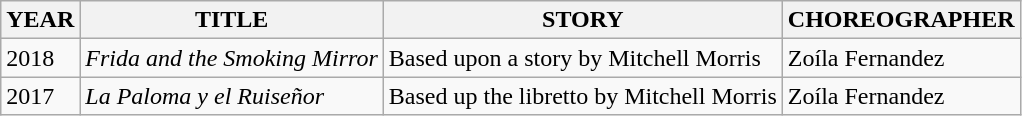<table class="wikitable">
<tr>
<th>YEAR</th>
<th>TITLE</th>
<th>STORY</th>
<th>CHOREOGRAPHER</th>
</tr>
<tr>
<td>2018</td>
<td><em>Frida and the Smoking Mirror</em></td>
<td>Based upon a story by Mitchell Morris</td>
<td>Zoíla Fernandez</td>
</tr>
<tr>
<td>2017</td>
<td><em>La Paloma y el Ruiseñor</em></td>
<td>Based up the libretto by Mitchell Morris</td>
<td>Zoíla Fernandez</td>
</tr>
</table>
